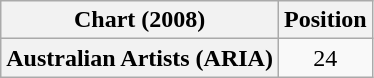<table class="wikitable plainrowheaders" style="text-align:center">
<tr>
<th scope="col">Chart (2008)</th>
<th scope="col">Position</th>
</tr>
<tr>
<th scope="row">Australian Artists (ARIA)</th>
<td align="center">24</td>
</tr>
</table>
